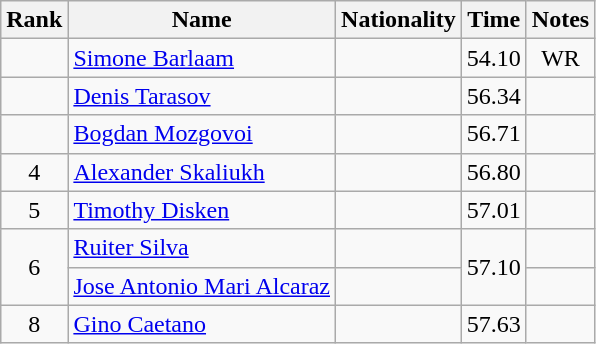<table class="wikitable sortable" style="text-align:center">
<tr>
<th>Rank</th>
<th>Name</th>
<th>Nationality</th>
<th>Time</th>
<th>Notes</th>
</tr>
<tr>
<td></td>
<td align=left><a href='#'>Simone Barlaam</a></td>
<td align=left></td>
<td>54.10</td>
<td>WR</td>
</tr>
<tr>
<td></td>
<td align=left><a href='#'>Denis Tarasov</a></td>
<td align=left></td>
<td>56.34</td>
<td></td>
</tr>
<tr>
<td></td>
<td align=left><a href='#'>Bogdan Mozgovoi</a></td>
<td align=left></td>
<td>56.71</td>
<td></td>
</tr>
<tr>
<td>4</td>
<td align=left><a href='#'>Alexander Skaliukh</a></td>
<td align=left></td>
<td>56.80</td>
<td></td>
</tr>
<tr>
<td>5</td>
<td align=left><a href='#'>Timothy Disken</a></td>
<td align=left></td>
<td>57.01</td>
<td></td>
</tr>
<tr>
<td rowspan=2>6</td>
<td align=left><a href='#'>Ruiter Silva</a></td>
<td align=left></td>
<td rowspan=2>57.10</td>
<td></td>
</tr>
<tr>
<td align=left><a href='#'>Jose Antonio Mari Alcaraz</a></td>
<td align=left></td>
<td></td>
</tr>
<tr>
<td>8</td>
<td align=left><a href='#'>Gino Caetano</a></td>
<td align=left></td>
<td>57.63</td>
<td></td>
</tr>
</table>
